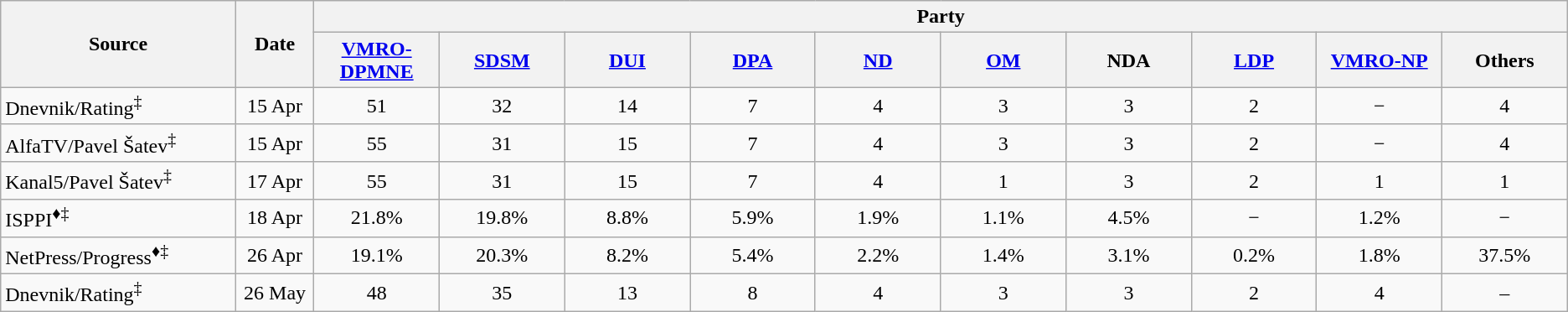<table class=wikitable style="text-align:center">
<tr>
<th rowspan=2 style="width:15%;">Source</th>
<th rowspan=2 style="width:5%;">Date</th>
<th colspan=10>Party</th>
</tr>
<tr>
<th style="width:8%;"><a href='#'>VMRO-DPMNE</a></th>
<th style="width:8%;"><a href='#'>SDSM</a></th>
<th style="width:8%;"><a href='#'>DUI</a></th>
<th style="width:8%;"><a href='#'>DPA</a></th>
<th style="width:8%;"><a href='#'>ND</a></th>
<th style="width:8%;"><a href='#'>OM</a></th>
<th style="width:8%;">NDA</th>
<th style="width:8%;"><a href='#'>LDP</a></th>
<th style="width:8%;"><a href='#'>VMRO-NP</a></th>
<th style="width:8%;">Others</th>
</tr>
<tr>
<td align=left>Dnevnik/Rating<sup>‡</sup></td>
<td>15 Apr</td>
<td>51</td>
<td>32</td>
<td>14</td>
<td>7</td>
<td>4</td>
<td>3</td>
<td>3</td>
<td>2</td>
<td>−</td>
<td>4</td>
</tr>
<tr>
<td align=left>AlfaTV/Pavel Šatev<sup>‡</sup></td>
<td>15 Apr</td>
<td>55</td>
<td>31</td>
<td>15</td>
<td>7</td>
<td>4</td>
<td>3</td>
<td>3</td>
<td>2</td>
<td>−</td>
<td>4</td>
</tr>
<tr>
<td align=left>Kanal5/Pavel Šatev<sup>‡</sup></td>
<td>17 Apr</td>
<td>55</td>
<td>31</td>
<td>15</td>
<td>7</td>
<td>4</td>
<td>1</td>
<td>3</td>
<td>2</td>
<td>1</td>
<td>1</td>
</tr>
<tr>
<td align=left>ISPPI<sup>♦‡</sup></td>
<td>18 Apr</td>
<td>21.8%</td>
<td>19.8%</td>
<td>8.8%</td>
<td>5.9%</td>
<td>1.9%</td>
<td>1.1%</td>
<td>4.5%</td>
<td>−</td>
<td>1.2%</td>
<td>−</td>
</tr>
<tr>
<td align=left>NetPress/Progress<sup>♦‡</sup></td>
<td>26 Apr</td>
<td>19.1%</td>
<td>20.3%</td>
<td>8.2%</td>
<td>5.4%</td>
<td>2.2%</td>
<td>1.4%</td>
<td>3.1%</td>
<td>0.2%</td>
<td>1.8%</td>
<td>37.5%</td>
</tr>
<tr>
<td align=left>Dnevnik/Rating<sup>‡</sup></td>
<td>26 May</td>
<td>48</td>
<td>35</td>
<td>13</td>
<td>8</td>
<td>4</td>
<td>3</td>
<td>3</td>
<td>2</td>
<td>4</td>
<td>–</td>
</tr>
</table>
